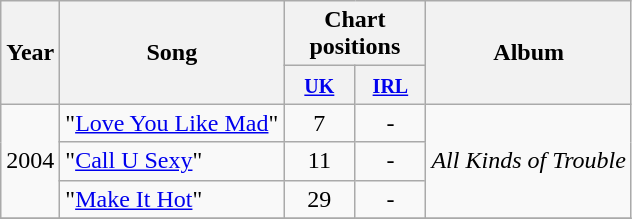<table class="wikitable">
<tr>
<th rowspan="2">Year</th>
<th rowspan="2">Song</th>
<th colspan="2">Chart positions</th>
<th rowspan="2">Album</th>
</tr>
<tr>
<th width=40><small> <a href='#'>UK</a></small></th>
<th width=40><small> <a href='#'>IRL</a></small></th>
</tr>
<tr>
<td rowspan=3>2004</td>
<td align="left">"<a href='#'>Love You Like Mad</a>"</td>
<td align="center">7</td>
<td align="center">-</td>
<td rowspan="3"><em>All Kinds of Trouble</em></td>
</tr>
<tr>
<td align="left">"<a href='#'>Call U Sexy</a>"</td>
<td align="center">11</td>
<td align="center">-</td>
</tr>
<tr>
<td align="left">"<a href='#'>Make It Hot</a>"</td>
<td align="center">29</td>
<td align="center">-</td>
</tr>
<tr>
</tr>
</table>
